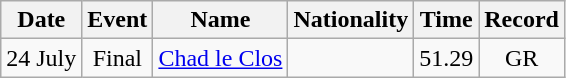<table class=wikitable style=text-align:center>
<tr>
<th>Date</th>
<th>Event</th>
<th>Name</th>
<th>Nationality</th>
<th>Time</th>
<th>Record</th>
</tr>
<tr>
<td>24 July</td>
<td>Final</td>
<td align=left><a href='#'>Chad le Clos</a></td>
<td align=left></td>
<td>51.29</td>
<td>GR</td>
</tr>
</table>
